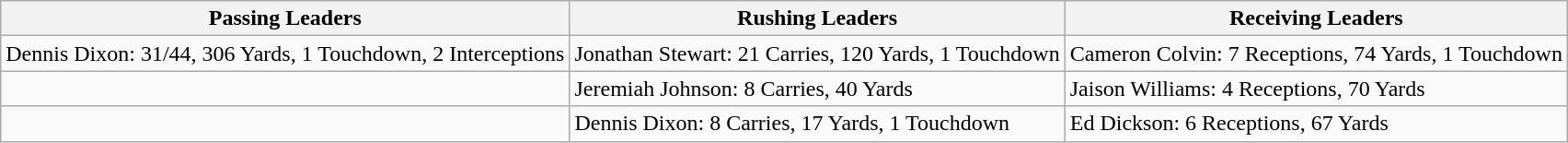<table class="wikitable">
<tr>
<th>Passing Leaders</th>
<th>Rushing Leaders</th>
<th>Receiving Leaders</th>
</tr>
<tr>
<td>Dennis Dixon: 31/44, 306 Yards, 1 Touchdown, 2 Interceptions</td>
<td>Jonathan Stewart: 21 Carries, 120 Yards, 1 Touchdown</td>
<td>Cameron Colvin: 7 Receptions, 74 Yards, 1 Touchdown</td>
</tr>
<tr>
<td></td>
<td>Jeremiah Johnson: 8 Carries, 40 Yards</td>
<td>Jaison Williams: 4 Receptions, 70 Yards</td>
</tr>
<tr>
<td></td>
<td>Dennis Dixon: 8 Carries, 17 Yards, 1 Touchdown</td>
<td>Ed Dickson: 6 Receptions, 67 Yards</td>
</tr>
</table>
